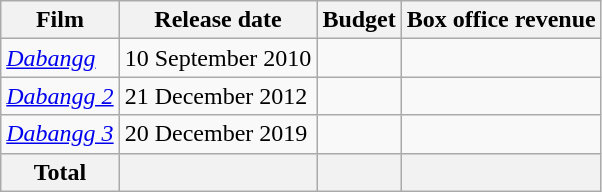<table class="wikitable">
<tr>
<th style="text-align:centr;">Film</th>
<th style="text-align:centr;">Release date</th>
<th style="text-align:centr;">Budget</th>
<th style="text-align:centr;">Box office revenue</th>
</tr>
<tr>
<td><em><a href='#'>Dabangg</a></em></td>
<td>10 September 2010</td>
<td></td>
<td></td>
</tr>
<tr>
<td><em><a href='#'>Dabangg 2</a></em></td>
<td>21 December 2012</td>
<td></td>
<td></td>
</tr>
<tr>
<td><em><a href='#'>Dabangg 3</a></em></td>
<td>20 December 2019</td>
<td></td>
<td></td>
</tr>
<tr>
<th>Total</th>
<th></th>
<th></th>
<th></th>
</tr>
</table>
